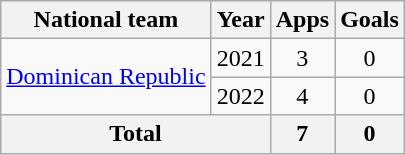<table class="wikitable" style="text-align:center">
<tr>
<th>National team</th>
<th>Year</th>
<th>Apps</th>
<th>Goals</th>
</tr>
<tr>
<td rowspan=2><a href='#'>Dominican Republic</a></td>
<td>2021</td>
<td>3</td>
<td>0</td>
</tr>
<tr>
<td>2022</td>
<td>4</td>
<td>0</td>
</tr>
<tr>
<th colspan=2>Total</th>
<th>7</th>
<th>0</th>
</tr>
</table>
